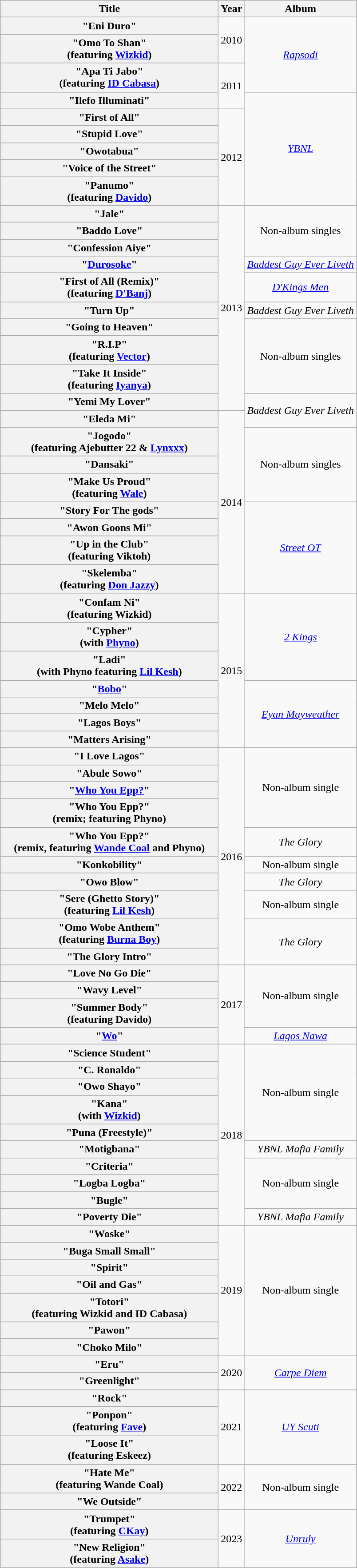<table class="wikitable plainrowheaders" style="text-align:center;">
<tr>
<th scope="col" style="width:20em;">Title</th>
<th scope="col">Year</th>
<th scope="col">Album</th>
</tr>
<tr>
<th scope="row">"Eni Duro"</th>
<td rowspan="2">2010</td>
<td rowspan="3"><em><a href='#'>Rapsodi</a></em></td>
</tr>
<tr>
<th scope="row">"Omo To Shan"<br><span>(featuring <a href='#'>Wizkid</a>)</span></th>
</tr>
<tr>
<th scope="row">"Apa Ti Jabo"<br><span>(featuring <a href='#'>ID Cabasa</a>)</span></th>
<td rowspan="2">2011</td>
</tr>
<tr>
<th scope="row">"Ilefo Illuminati"</th>
<td rowspan="6"><em><a href='#'>YBNL</a></em></td>
</tr>
<tr>
<th scope="row">"First of All"</th>
<td rowspan="5">2012</td>
</tr>
<tr>
<th scope="row">"Stupid Love"</th>
</tr>
<tr>
<th scope="row">"Owotabua"</th>
</tr>
<tr>
<th scope="row">"Voice of the Street"</th>
</tr>
<tr>
<th scope="row">"Panumo"<br><span>(featuring <a href='#'>Davido</a>)</span></th>
</tr>
<tr>
<th scope="row">"Jale"</th>
<td rowspan="10">2013</td>
<td rowspan="3">Non-album singles</td>
</tr>
<tr>
<th scope="row">"Baddo Love"</th>
</tr>
<tr>
<th scope="row">"Confession Aiye"</th>
</tr>
<tr>
<th scope="row">"<a href='#'>Durosoke</a>"</th>
<td><em><a href='#'>Baddest Guy Ever Liveth</a></em></td>
</tr>
<tr>
<th scope="row">"First of All (Remix)"<br><span>(featuring <a href='#'>D'Banj</a>)</span></th>
<td><em><a href='#'>D'Kings Men</a></em></td>
</tr>
<tr>
<th scope="row">"Turn Up"</th>
<td><em>Baddest Guy Ever Liveth</em></td>
</tr>
<tr>
<th scope="row">"Going to Heaven"</th>
<td rowspan="3">Non-album singles</td>
</tr>
<tr>
<th scope="row">"R.I.P"<br><span>(featuring <a href='#'>Vector</a>)</span></th>
</tr>
<tr>
<th scope="row">"Take It Inside"<br><span>(featuring <a href='#'>Iyanya</a>)</span></th>
</tr>
<tr>
<th scope="row">"Yemi My Lover"</th>
<td rowspan="2"><em>Baddest Guy Ever Liveth</em></td>
</tr>
<tr>
<th scope="row">"Eleda Mi"</th>
<td rowspan="8">2014</td>
</tr>
<tr>
<th scope="row">"Jogodo"<br><span>(featuring Ajebutter 22 & <a href='#'>Lynxxx</a>)</span></th>
<td rowspan="3">Non-album singles</td>
</tr>
<tr>
<th scope="row">"Dansaki"</th>
</tr>
<tr>
<th scope="row">"Make Us Proud"<br><span>(featuring <a href='#'>Wale</a>)</span></th>
</tr>
<tr>
<th scope="row">"Story For The gods"</th>
<td rowspan="4"><em><a href='#'>Street OT</a></em></td>
</tr>
<tr>
<th scope="row">"Awon Goons Mi"</th>
</tr>
<tr>
<th scope="row">"Up in the Club"<br><span>(featuring Viktoh)</span></th>
</tr>
<tr>
<th scope="row">"Skelemba"<br><span>(featuring <a href='#'>Don Jazzy</a>)</span></th>
</tr>
<tr>
<th scope="row">"Confam Ni"<br><span>(featuring Wizkid)</span></th>
<td rowspan="7">2015</td>
<td rowspan="3"><em><a href='#'>2 Kings</a></em></td>
</tr>
<tr>
<th scope="row">"Cypher"<br><span>(with <a href='#'>Phyno</a>)</span></th>
</tr>
<tr>
<th scope="row">"Ladi"<br><span>(with Phyno featuring <a href='#'>Lil Kesh</a>)</span></th>
</tr>
<tr>
<th scope="row">"<a href='#'>Bobo</a>"</th>
<td rowspan="4"><em><a href='#'>Eyan Mayweather</a></em></td>
</tr>
<tr>
<th scope="row">"Melo Melo"</th>
</tr>
<tr>
<th scope="row">"Lagos Boys"</th>
</tr>
<tr>
<th scope="row">"Matters Arising"</th>
</tr>
<tr>
<th scope="row">"I Love Lagos"</th>
<td rowspan="10">2016</td>
<td rowspan="4">Non-album single</td>
</tr>
<tr>
<th scope="row">"Abule Sowo"</th>
</tr>
<tr>
<th scope="row">"<a href='#'>Who You Epp?</a>"</th>
</tr>
<tr>
<th scope="row">"Who You Epp?"<br><span>(remix; featuring Phyno)</span></th>
</tr>
<tr>
<th scope="row">"Who You Epp?"<br><span>(remix, featuring <a href='#'>Wande Coal</a> and Phyno)</span></th>
<td><em>The Glory</em></td>
</tr>
<tr>
<th scope="row">"Konkobility"</th>
<td>Non-album single</td>
</tr>
<tr>
<th scope="row">"Owo Blow"</th>
<td><em>The Glory</em></td>
</tr>
<tr>
<th scope="row">"Sere (Ghetto Story)"<br><span>(featuring <a href='#'>Lil Kesh</a>)</span></th>
<td>Non-album single</td>
</tr>
<tr>
<th scope="row">"Omo Wobe Anthem"<br><span>(featuring <a href='#'>Burna Boy</a>)</span></th>
<td rowspan="2"><em>The Glory</em></td>
</tr>
<tr>
<th scope="row">"The Glory Intro"</th>
</tr>
<tr>
<th scope="row">"Love No Go Die"</th>
<td rowspan="4">2017</td>
<td rowspan="3">Non-album single</td>
</tr>
<tr>
<th scope="row">"Wavy Level"</th>
</tr>
<tr>
<th scope="row">"Summer Body"<br><span>(featuring Davido)</span></th>
</tr>
<tr>
<th scope="row">"<a href='#'>Wo</a>"</th>
<td><em><a href='#'>Lagos Nawa</a></em></td>
</tr>
<tr>
<th scope="row">"Science Student"</th>
<td rowspan="10">2018</td>
<td rowspan="5">Non-album single</td>
</tr>
<tr>
<th scope="row">"C. Ronaldo"</th>
</tr>
<tr>
<th scope="row">"Owo Shayo"</th>
</tr>
<tr>
<th scope="row">"Kana"<br><span>(with <a href='#'>Wizkid</a>)</span></th>
</tr>
<tr>
<th scope="row">"Puna (Freestyle)"</th>
</tr>
<tr>
<th scope="row">"Motigbana"</th>
<td><em>YBNL Mafia Family</em></td>
</tr>
<tr>
<th scope="row">"Criteria"</th>
<td rowspan="3">Non-album single</td>
</tr>
<tr>
<th scope="row">"Logba Logba"</th>
</tr>
<tr>
<th scope="row">"Bugle"</th>
</tr>
<tr>
<th scope="row">"Poverty Die"</th>
<td><em>YBNL Mafia Family</em></td>
</tr>
<tr>
<th scope="row">"Woske"</th>
<td rowspan="7">2019</td>
<td rowspan="7">Non-album single</td>
</tr>
<tr>
<th scope="row">"Buga Small Small"</th>
</tr>
<tr>
<th scope="row">"Spirit"</th>
</tr>
<tr>
<th scope="row">"Oil and Gas"</th>
</tr>
<tr>
<th scope="row">"Totori"<br><span>(featuring Wizkid and ID Cabasa)</span></th>
</tr>
<tr>
<th scope="row">"Pawon"</th>
</tr>
<tr>
<th scope="row">"Choko Milo"</th>
</tr>
<tr>
<th scope="row">"Eru"</th>
<td rowspan="2">2020</td>
<td rowspan="2"><em><a href='#'>Carpe Diem</a></em></td>
</tr>
<tr>
<th scope="row">"Greenlight"</th>
</tr>
<tr>
<th scope="row">"Rock"</th>
<td rowspan="3">2021</td>
<td rowspan="3"><em><a href='#'>UY Scuti</a></em></td>
</tr>
<tr>
<th scope="row">"Ponpon" <br><span>(featuring <a href='#'>Fave</a>)</span></th>
</tr>
<tr>
<th scope="row">"Loose It"<br><span>(featuring Eskeez)</span></th>
</tr>
<tr>
<th scope="row">"Hate Me"<br><span>(featuring Wande Coal)</span></th>
<td rowspan="2">2022</td>
<td rowspan="2">Non-album single</td>
</tr>
<tr>
<th scope="row">"We Outside"</th>
</tr>
<tr>
<th scope="row">"Trumpet"<br><span>(featuring <a href='#'>CKay</a>)</span></th>
<td rowspan="2">2023</td>
<td rowspan="2"><em><a href='#'>Unruly</a></em></td>
</tr>
<tr>
<th scope="row">"New Religion"<br><span>(featuring <a href='#'>Asake</a>)</span></th>
</tr>
</table>
